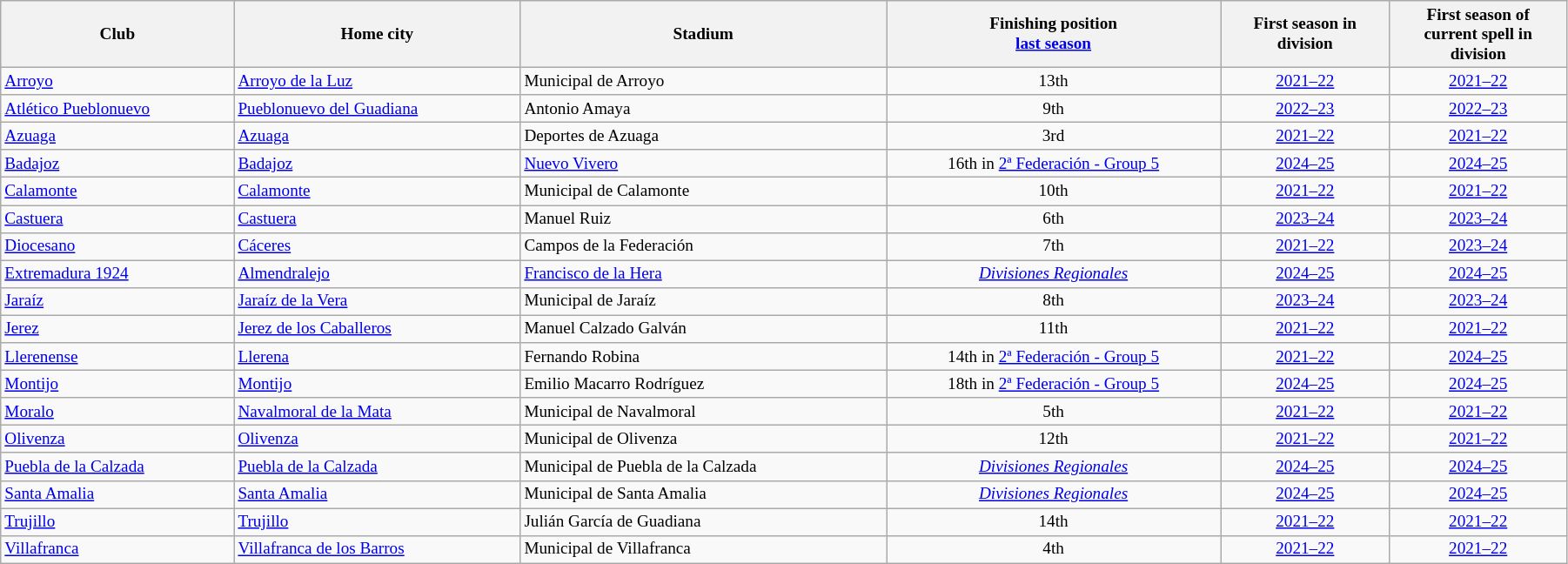<table class="wikitable sortable" width=95% style="font-size:80%">
<tr>
<th>Club</th>
<th>Home city</th>
<th>Stadium</th>
<th>Finishing position<br><a href='#'>last season</a></th>
<th>First season in<br>division</th>
<th>First season of<br>current spell in<br> division</th>
</tr>
<tr>
<td style="text-align:left;"><a href='#'>Arroyo</a></td>
<td><a href='#'>Arroyo de la Luz</a></td>
<td>Municipal de Arroyo</td>
<td align=center>13th</td>
<td align=center><a href='#'>2021–22</a></td>
<td align=center><a href='#'>2021–22</a></td>
</tr>
<tr>
<td style="text-align:left;"><a href='#'>Atlético Pueblonuevo</a></td>
<td><a href='#'>Pueblonuevo del Guadiana</a></td>
<td>Antonio Amaya</td>
<td align=center>9th</td>
<td align=center><a href='#'>2022–23</a></td>
<td align=center><a href='#'>2022–23</a></td>
</tr>
<tr>
<td style="text-align:left;"><a href='#'>Azuaga</a></td>
<td><a href='#'>Azuaga</a></td>
<td>Deportes de Azuaga</td>
<td align=center>3rd</td>
<td align=center><a href='#'>2021–22</a></td>
<td align=center><a href='#'>2021–22</a></td>
</tr>
<tr>
<td style="text-align:left;"><a href='#'>Badajoz</a></td>
<td><a href='#'>Badajoz</a></td>
<td><a href='#'>Nuevo Vivero</a></td>
<td align=center>16th in <a href='#'>2ª Federación - Group 5</a></td>
<td align=center><a href='#'>2024–25</a></td>
<td align=center><a href='#'>2024–25</a></td>
</tr>
<tr>
<td style="text-align:left;"><a href='#'>Calamonte</a></td>
<td><a href='#'>Calamonte</a></td>
<td>Municipal de Calamonte</td>
<td align=center>10th</td>
<td align=center><a href='#'>2021–22</a></td>
<td align=center><a href='#'>2021–22</a></td>
</tr>
<tr>
<td style="text-align:left;"><a href='#'>Castuera</a></td>
<td><a href='#'>Castuera</a></td>
<td>Manuel Ruiz</td>
<td align=center>6th</td>
<td align=center><a href='#'>2023–24</a></td>
<td align=center><a href='#'>2023–24</a></td>
</tr>
<tr>
<td style="text-align:left;"><a href='#'>Diocesano</a></td>
<td><a href='#'>Cáceres</a></td>
<td>Campos de la Federación</td>
<td align=center>7th</td>
<td align=center><a href='#'>2021–22</a></td>
<td align=center><a href='#'>2023–24</a></td>
</tr>
<tr>
<td style="text-align:left;"><a href='#'>Extremadura 1924</a></td>
<td><a href='#'>Almendralejo</a></td>
<td><a href='#'>Francisco de la Hera</a></td>
<td align=center><em><a href='#'>Divisiones Regionales</a></em></td>
<td align=center><a href='#'>2024–25</a></td>
<td align=center><a href='#'>2024–25</a></td>
</tr>
<tr>
<td style="text-align:left;"><a href='#'>Jaraíz</a></td>
<td><a href='#'>Jaraíz de la Vera</a></td>
<td>Municipal de Jaraíz</td>
<td align=center>8th</td>
<td align=center><a href='#'>2023–24</a></td>
<td align=center><a href='#'>2023–24</a></td>
</tr>
<tr>
<td style="text-align:left;"><a href='#'>Jerez</a></td>
<td><a href='#'>Jerez de los Caballeros</a></td>
<td>Manuel Calzado Galván</td>
<td align=center>11th</td>
<td align=center><a href='#'>2021–22</a></td>
<td align=center><a href='#'>2021–22</a></td>
</tr>
<tr>
<td style="text-align:left;"><a href='#'>Llerenense</a></td>
<td><a href='#'>Llerena</a></td>
<td>Fernando Robina</td>
<td align=center>14th in <a href='#'>2ª Federación - Group 5</a></td>
<td align=center><a href='#'>2021–22</a></td>
<td align=center><a href='#'>2024–25</a></td>
</tr>
<tr>
<td style="text-align:left;"><a href='#'>Montijo</a></td>
<td><a href='#'>Montijo</a></td>
<td>Emilio Macarro Rodríguez</td>
<td align=center>18th in <a href='#'>2ª Federación - Group 5</a></td>
<td align=center><a href='#'>2024–25</a></td>
<td align=center><a href='#'>2024–25</a></td>
</tr>
<tr>
<td style="text-align:left;"><a href='#'>Moralo</a></td>
<td><a href='#'>Navalmoral de la Mata</a></td>
<td>Municipal de Navalmoral</td>
<td align=center>5th</td>
<td align=center><a href='#'>2021–22</a></td>
<td align=center><a href='#'>2021–22</a></td>
</tr>
<tr>
<td style="text-align:left;"><a href='#'>Olivenza</a></td>
<td><a href='#'>Olivenza</a></td>
<td>Municipal de Olivenza</td>
<td align=center>12th</td>
<td align=center><a href='#'>2021–22</a></td>
<td align=center><a href='#'>2021–22</a></td>
</tr>
<tr>
<td style="text-align:left;"><a href='#'>Puebla de la Calzada</a></td>
<td><a href='#'>Puebla de la Calzada</a></td>
<td>Municipal de Puebla de la Calzada</td>
<td align=center><em><a href='#'>Divisiones Regionales</a></em></td>
<td align=center><a href='#'>2024–25</a></td>
<td align=center><a href='#'>2024–25</a></td>
</tr>
<tr>
<td style="text-align:left;"><a href='#'>Santa Amalia</a></td>
<td><a href='#'>Santa Amalia</a></td>
<td>Municipal de Santa Amalia</td>
<td align=center><em><a href='#'>Divisiones Regionales</a></em></td>
<td align=center><a href='#'>2024–25</a></td>
<td align=center><a href='#'>2024–25</a></td>
</tr>
<tr>
<td style="text-align:left;"><a href='#'>Trujillo</a></td>
<td><a href='#'>Trujillo</a></td>
<td>Julián García de Guadiana</td>
<td align=center>14th</td>
<td align=center><a href='#'>2021–22</a></td>
<td align=center><a href='#'>2021–22</a></td>
</tr>
<tr>
<td style="text-align:left;"><a href='#'>Villafranca</a></td>
<td><a href='#'>Villafranca de los Barros</a></td>
<td>Municipal de Villafranca</td>
<td align=center>4th</td>
<td align=center><a href='#'>2021–22</a></td>
<td align=center><a href='#'>2021–22</a></td>
</tr>
</table>
